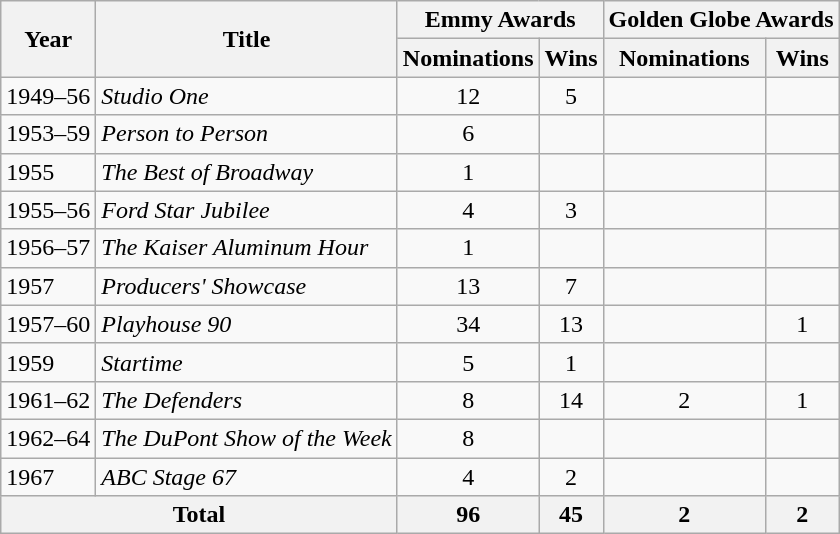<table class="wikitable">
<tr>
<th rowspan="2">Year</th>
<th rowspan="2">Title</th>
<th colspan="2" style="text-align:center;">Emmy Awards</th>
<th colspan="2" style="text-align:center;">Golden Globe Awards</th>
</tr>
<tr>
<th>Nominations</th>
<th>Wins</th>
<th>Nominations</th>
<th>Wins</th>
</tr>
<tr>
<td>1949–56</td>
<td><em>Studio One</em></td>
<td align=center>12</td>
<td align=center>5</td>
<td></td>
<td></td>
</tr>
<tr>
<td>1953–59</td>
<td><em>Person to Person</em></td>
<td align=center>6</td>
<td></td>
<td></td>
<td></td>
</tr>
<tr>
<td>1955</td>
<td><em>The Best of Broadway</em></td>
<td align=center>1</td>
<td></td>
<td></td>
<td></td>
</tr>
<tr>
<td>1955–56</td>
<td><em>Ford Star Jubilee</em></td>
<td align=center>4</td>
<td align=center>3</td>
<td></td>
<td></td>
</tr>
<tr>
<td>1956–57</td>
<td><em>The Kaiser Aluminum Hour</em></td>
<td align=center>1</td>
<td></td>
<td></td>
<td></td>
</tr>
<tr>
<td>1957</td>
<td><em>Producers' Showcase</em></td>
<td align=center>13</td>
<td align=center>7</td>
<td></td>
<td></td>
</tr>
<tr>
<td>1957–60</td>
<td><em>Playhouse 90</em></td>
<td align=center>34</td>
<td align=center>13</td>
<td></td>
<td align=center>1</td>
</tr>
<tr>
<td>1959</td>
<td><em>Startime</em></td>
<td align=center>5</td>
<td align=center>1</td>
<td></td>
<td></td>
</tr>
<tr>
<td>1961–62</td>
<td><em>The Defenders</em></td>
<td align=center>8</td>
<td align=center>14</td>
<td align=center>2</td>
<td align=center>1</td>
</tr>
<tr>
<td>1962–64</td>
<td><em>The DuPont Show of the Week</em></td>
<td align=center>8</td>
<td></td>
<td></td>
<td></td>
</tr>
<tr>
<td>1967</td>
<td><em>ABC Stage 67</em></td>
<td align=center>4</td>
<td align=center>2</td>
<td></td>
<td></td>
</tr>
<tr>
<th colspan="2">Total</th>
<th align=center>96</th>
<th align=center>45</th>
<th align=center>2</th>
<th align=center>2</th>
</tr>
</table>
